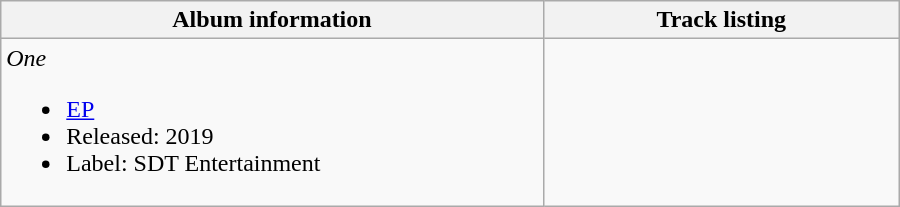<table class="wikitable" style="width:600px">
<tr>
<th>Album information</th>
<th style="text-align:center; width:230px;">Track listing</th>
</tr>
<tr>
<td><em>One</em><br><ul><li><a href='#'>EP</a></li><li>Released: 2019</li><li>Label: SDT Entertainment</li></ul></td>
<td style="font-size: 85%;"></td>
</tr>
</table>
